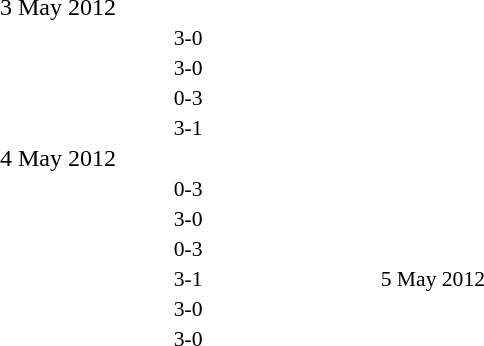<table style="width:50%;" cellspacing="1">
<tr>
<th width=15%></th>
<th width=10%></th>
<th width=15%></th>
</tr>
<tr>
<td>3 May 2012</td>
</tr>
<tr style=font-size:90%>
<td align=right></td>
<td align=center>3-0</td>
<td></td>
</tr>
<tr style=font-size:90%>
<td align=right></td>
<td align=center>3-0</td>
<td></td>
</tr>
<tr style=font-size:90%>
<td align=right></td>
<td align=center>0-3</td>
<td></td>
</tr>
<tr style=font-size:90%>
<td align=right></td>
<td align=center>3-1</td>
<td></td>
</tr>
<tr>
<td>4 May 2012</td>
</tr>
<tr style=font-size:90%>
<td align=right></td>
<td align=center>0-3</td>
<td></td>
</tr>
<tr style=font-size:90%>
<td align=right></td>
<td align=center>3-0</td>
<td></td>
</tr>
<tr style=font-size:90%>
<td align=right></td>
<td align=center>0-3</td>
<td></td>
</tr>
<tr style=font-size:90%>
<td align=right></td>
<td align=center>3-1</td>
<td></td>
<td>5 May 2012</td>
</tr>
<tr style=font-size:90%>
<td align=right></td>
<td align=center>3-0</td>
<td></td>
</tr>
<tr style=font-size:90%>
<td align=right></td>
<td align=center>3-0</td>
<td></td>
</tr>
</table>
